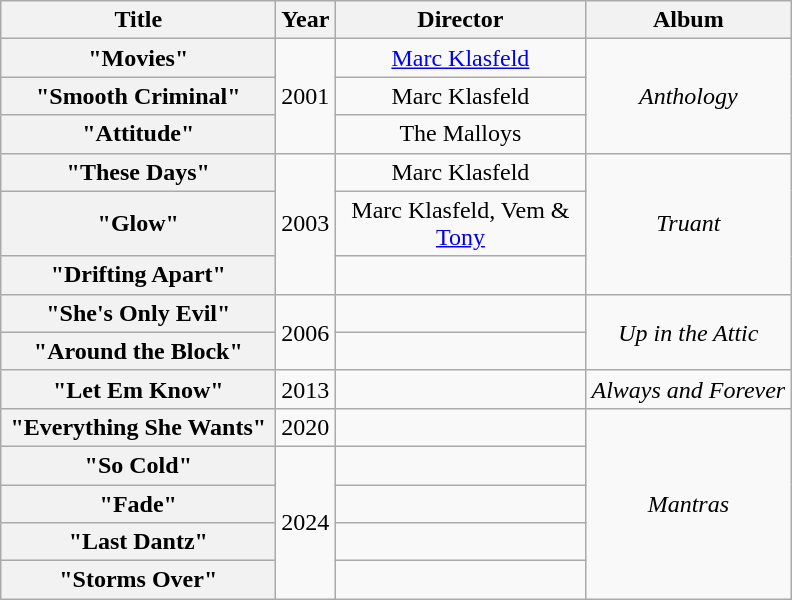<table class="wikitable plainrowheaders" style="text-align:center;">
<tr>
<th scope="col" style="width:11em;">Title</th>
<th scope="col">Year</th>
<th scope="col" style="width:10em;">Director</th>
<th scope="col">Album</th>
</tr>
<tr>
<th scope="row">"Movies"</th>
<td rowspan="3">2001</td>
<td><a href='#'>Marc Klasfeld</a></td>
<td rowspan="3"><em>Anthology</em></td>
</tr>
<tr>
<th scope="row">"Smooth Criminal"</th>
<td>Marc Klasfeld</td>
</tr>
<tr>
<th scope="row">"Attitude"</th>
<td>The Malloys</td>
</tr>
<tr>
<th scope="row">"These Days"</th>
<td rowspan="3">2003</td>
<td>Marc Klasfeld</td>
<td rowspan="3"><em>Truant</em></td>
</tr>
<tr>
<th scope="row">"Glow"</th>
<td>Marc Klasfeld, Vem & <a href='#'>Tony</a></td>
</tr>
<tr>
<th scope="row">"Drifting Apart"</th>
<td></td>
</tr>
<tr>
<th scope="row">"She's Only Evil"</th>
<td rowspan="2">2006</td>
<td></td>
<td rowspan="2"><em>Up in the Attic</em></td>
</tr>
<tr>
<th scope="row">"Around the Block"</th>
<td></td>
</tr>
<tr>
<th scope="row">"Let Em Know"</th>
<td rowspan="1">2013</td>
<td></td>
<td rowspan="1"><em>Always and Forever</em></td>
</tr>
<tr>
<th scope="row">"Everything She Wants"</th>
<td rowspan="1">2020</td>
<td></td>
<td rowspan="5"><em>Mantras</em></td>
</tr>
<tr>
<th scope="row">"So Cold"</th>
<td rowspan="4">2024</td>
<td></td>
</tr>
<tr>
<th scope="row">"Fade"</th>
<td></td>
</tr>
<tr>
<th scope="row">"Last Dantz"</th>
<td></td>
</tr>
<tr>
<th scope="row">"Storms Over"</th>
<td></td>
</tr>
</table>
